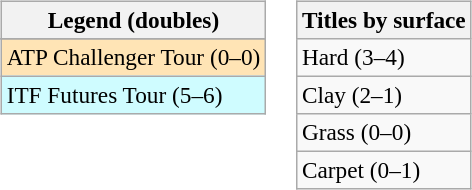<table>
<tr valign=top>
<td><br><table class=wikitable style=font-size:97%>
<tr>
<th>Legend (doubles)</th>
</tr>
<tr bgcolor=e5d1cb>
</tr>
<tr bgcolor=moccasin>
<td>ATP Challenger Tour (0–0)</td>
</tr>
<tr bgcolor=cffcff>
<td>ITF Futures Tour (5–6)</td>
</tr>
</table>
</td>
<td><br><table class=wikitable style=font-size:97%>
<tr>
<th>Titles by surface</th>
</tr>
<tr>
<td>Hard (3–4)</td>
</tr>
<tr>
<td>Clay (2–1)</td>
</tr>
<tr>
<td>Grass (0–0)</td>
</tr>
<tr>
<td>Carpet (0–1)</td>
</tr>
</table>
</td>
</tr>
</table>
